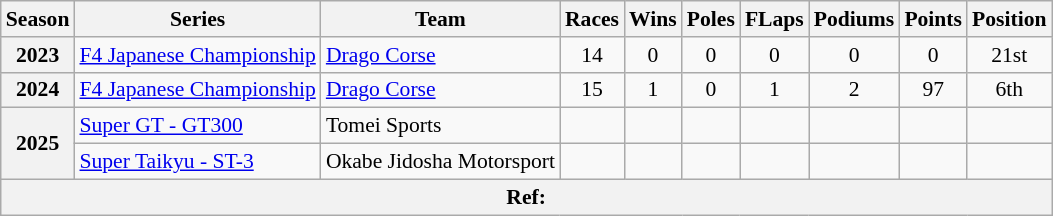<table class="wikitable" style="font-size: 90%; text-align:center">
<tr>
<th>Season</th>
<th>Series</th>
<th>Team</th>
<th>Races</th>
<th>Wins</th>
<th>Poles</th>
<th>FLaps</th>
<th>Podiums</th>
<th>Points</th>
<th>Position</th>
</tr>
<tr>
<th>2023</th>
<td align=left><a href='#'>F4 Japanese Championship</a></td>
<td align=left><a href='#'>Drago Corse</a></td>
<td>14</td>
<td>0</td>
<td>0</td>
<td>0</td>
<td>0</td>
<td>0</td>
<td>21st</td>
</tr>
<tr>
<th>2024</th>
<td align=left><a href='#'>F4 Japanese Championship</a></td>
<td align=left><a href='#'>Drago Corse</a></td>
<td>15</td>
<td>1</td>
<td>0</td>
<td>1</td>
<td>2</td>
<td>97</td>
<td>6th</td>
</tr>
<tr>
<th rowspan=2>2025</th>
<td align=left><a href='#'>Super GT - GT300</a></td>
<td align=left>Tomei Sports</td>
<td></td>
<td></td>
<td></td>
<td></td>
<td></td>
<td></td>
<td></td>
</tr>
<tr>
<td align=left nowrap><a href='#'>Super Taikyu - ST-3</a></td>
<td align=left nowrap>Okabe Jidosha Motorsport</td>
<td></td>
<td></td>
<td></td>
<td></td>
<td></td>
<td></td>
<td></td>
</tr>
<tr>
<th colspan="10">Ref: </th>
</tr>
</table>
